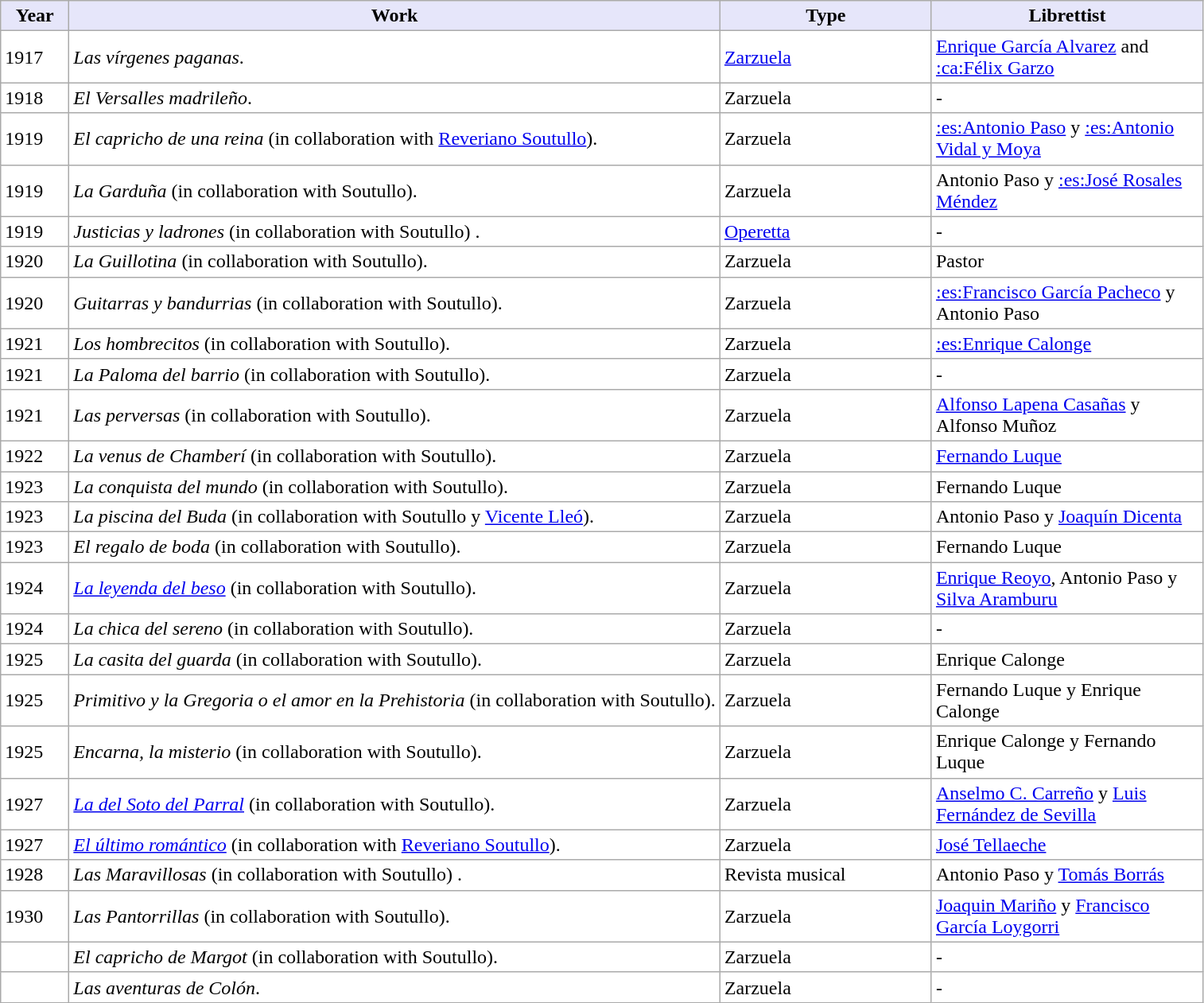<table style="background:#ffffff" align="top" class="sortable wikitable">
<tr>
<th width="50 px" style="background:Lavender; color:Black">Year</th>
<th style="background:Lavender; color:Black">Work</th>
<th width="170 px" style="background:Lavender; color:Black">Type</th>
<th width="220 px" style="background:Lavender; color:Black">Librettist</th>
</tr>
<tr>
<td>1917</td>
<td><em>Las vírgenes paganas</em>.</td>
<td><a href='#'>Zarzuela</a></td>
<td><a href='#'>Enrique García Alvarez</a> and <a href='#'>:ca:Félix Garzo</a></td>
</tr>
<tr>
<td>1918</td>
<td><em>El Versalles madrileño</em>.</td>
<td>Zarzuela</td>
<td>-</td>
</tr>
<tr>
<td>1919</td>
<td><em>El capricho de una reina</em> (in collaboration with <a href='#'>Reveriano Soutullo</a>).</td>
<td>Zarzuela</td>
<td><a href='#'>:es:Antonio Paso</a> y <a href='#'>:es:Antonio Vidal y Moya</a></td>
</tr>
<tr>
<td>1919</td>
<td><em>La Garduña</em> (in collaboration with  Soutullo).</td>
<td>Zarzuela</td>
<td>Antonio Paso y <a href='#'>:es:José Rosales Méndez</a></td>
</tr>
<tr>
<td>1919</td>
<td><em>Justicias y ladrones</em> (in collaboration with  Soutullo) .</td>
<td><a href='#'>Operetta</a></td>
<td>-</td>
</tr>
<tr>
<td>1920</td>
<td><em>La Guillotina</em> (in collaboration with  Soutullo).</td>
<td>Zarzuela</td>
<td>Pastor</td>
</tr>
<tr>
<td>1920</td>
<td><em>Guitarras y bandurrias</em> (in collaboration with  Soutullo).</td>
<td>Zarzuela</td>
<td><a href='#'>:es:Francisco García Pacheco</a> y Antonio Paso</td>
</tr>
<tr>
<td>1921</td>
<td><em>Los hombrecitos</em> (in collaboration with  Soutullo).</td>
<td>Zarzuela</td>
<td><a href='#'>:es:Enrique Calonge</a></td>
</tr>
<tr>
<td>1921</td>
<td><em>La Paloma del barrio</em> (in collaboration with Soutullo).</td>
<td>Zarzuela</td>
<td>-</td>
</tr>
<tr>
<td>1921</td>
<td><em>Las perversas</em> (in collaboration with Soutullo).</td>
<td>Zarzuela</td>
<td><a href='#'>Alfonso Lapena Casañas</a> y Alfonso Muñoz</td>
</tr>
<tr>
<td>1922</td>
<td><em>La venus de Chamberí</em> (in collaboration with Soutullo).</td>
<td>Zarzuela</td>
<td><a href='#'>Fernando Luque</a></td>
</tr>
<tr>
<td>1923</td>
<td><em>La conquista del mundo</em> (in collaboration with Soutullo).</td>
<td>Zarzuela</td>
<td>Fernando Luque</td>
</tr>
<tr>
<td>1923</td>
<td><em>La piscina del Buda</em> (in collaboration with Soutullo y <a href='#'>Vicente Lleó</a>).</td>
<td>Zarzuela</td>
<td>Antonio Paso y <a href='#'>Joaquín Dicenta</a></td>
</tr>
<tr>
<td>1923</td>
<td><em>El regalo de boda</em>  (in collaboration with Soutullo).</td>
<td>Zarzuela</td>
<td>Fernando Luque</td>
</tr>
<tr>
<td>1924</td>
<td><em><a href='#'>La leyenda del beso</a></em> (in collaboration with Soutullo).</td>
<td>Zarzuela</td>
<td><a href='#'>Enrique Reoyo</a>, Antonio Paso y <a href='#'>Silva Aramburu</a></td>
</tr>
<tr>
<td>1924</td>
<td><em>La chica del sereno</em> (in collaboration with Soutullo).</td>
<td>Zarzuela</td>
<td>-</td>
</tr>
<tr>
<td>1925</td>
<td><em>La casita del guarda</em> (in collaboration with Soutullo).</td>
<td>Zarzuela</td>
<td>Enrique Calonge</td>
</tr>
<tr>
<td>1925</td>
<td><em>Primitivo y la Gregoria o el amor en la Prehistoria</em> (in collaboration with Soutullo).</td>
<td>Zarzuela</td>
<td>Fernando Luque y Enrique Calonge</td>
</tr>
<tr>
<td>1925</td>
<td><em>Encarna, la misterio</em> (in collaboration with Soutullo).</td>
<td>Zarzuela</td>
<td>Enrique Calonge y Fernando Luque</td>
</tr>
<tr>
<td>1927</td>
<td><em><a href='#'>La del Soto del Parral</a></em> (in collaboration with Soutullo).</td>
<td>Zarzuela</td>
<td><a href='#'>Anselmo C. Carreño</a> y <a href='#'>Luis Fernández de Sevilla</a></td>
</tr>
<tr>
<td>1927</td>
<td><em><a href='#'>El último romántico</a></em> (in collaboration with  <a href='#'>Reveriano Soutullo</a>).</td>
<td>Zarzuela</td>
<td><a href='#'>José Tellaeche</a></td>
</tr>
<tr>
<td>1928</td>
<td><em>Las Maravillosas</em>  (in collaboration with Soutullo) .</td>
<td>Revista musical</td>
<td>Antonio Paso y <a href='#'>Tomás Borrás</a></td>
</tr>
<tr>
<td>1930</td>
<td><em>Las Pantorrillas</em> (in collaboration with  Soutullo).</td>
<td>Zarzuela</td>
<td><a href='#'>Joaquin Mariño</a> y <a href='#'>Francisco García Loygorri</a></td>
</tr>
<tr>
<td></td>
<td><em>El capricho de Margot</em> (in collaboration with  Soutullo).</td>
<td>Zarzuela</td>
<td>-</td>
</tr>
<tr>
<td></td>
<td><em>Las aventuras de Colón</em>.</td>
<td>Zarzuela</td>
<td>-</td>
</tr>
</table>
